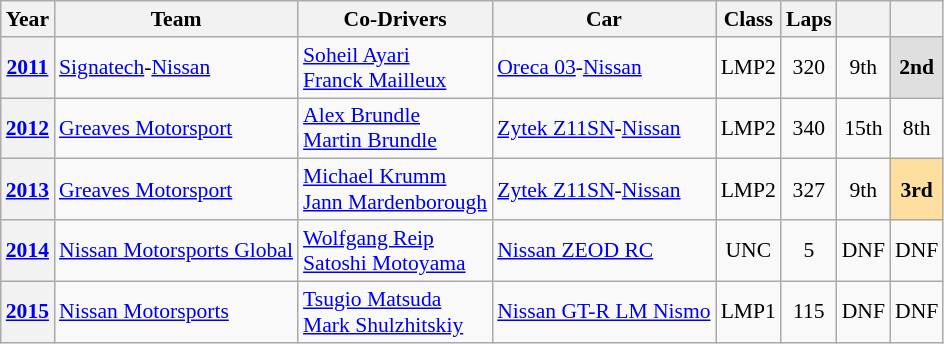<table class="wikitable" style="text-align:center; font-size:90%">
<tr>
<th>Year</th>
<th>Team</th>
<th>Co-Drivers</th>
<th>Car</th>
<th>Class</th>
<th>Laps</th>
<th></th>
<th></th>
</tr>
<tr>
<th><a href='#'>2011</a></th>
<td align="left"> <a href='#'>Signatech</a>-<a href='#'>Nissan</a></td>
<td align="left"> <a href='#'>Soheil Ayari</a><br> <a href='#'>Franck Mailleux</a></td>
<td align="left"><a href='#'>Oreca 03</a>-<a href='#'>Nissan</a></td>
<td>LMP2</td>
<td>320</td>
<td>9th</td>
<td style="background:#DFDFDF;"><strong>2nd</strong></td>
</tr>
<tr>
<th><a href='#'>2012</a></th>
<td align="left"> <a href='#'>Greaves Motorsport</a></td>
<td align="left"> <a href='#'>Alex Brundle</a><br> <a href='#'>Martin Brundle</a></td>
<td align="left"><a href='#'>Zytek Z11SN</a>-<a href='#'>Nissan</a></td>
<td>LMP2</td>
<td>340</td>
<td>15th</td>
<td>8th</td>
</tr>
<tr>
<th><a href='#'>2013</a></th>
<td align="left"> <a href='#'>Greaves Motorsport</a></td>
<td align="left"> <a href='#'>Michael Krumm</a><br> <a href='#'>Jann Mardenborough</a></td>
<td align="left"><a href='#'>Zytek Z11SN</a>-<a href='#'>Nissan</a></td>
<td>LMP2</td>
<td>327</td>
<td>9th</td>
<td style="background:#FFDF9F;"><strong>3rd</strong></td>
</tr>
<tr>
<th><a href='#'>2014</a></th>
<td align="left"> <a href='#'>Nissan Motorsports Global</a></td>
<td align="left"> <a href='#'>Wolfgang Reip</a><br> <a href='#'>Satoshi Motoyama</a></td>
<td align="left"><a href='#'>Nissan ZEOD RC</a></td>
<td>UNC</td>
<td>5</td>
<td>DNF</td>
<td>DNF</td>
</tr>
<tr>
<th><a href='#'>2015</a></th>
<td align="left"> <a href='#'>Nissan Motorsports</a></td>
<td align="left"> <a href='#'>Tsugio Matsuda</a><br> <a href='#'>Mark Shulzhitskiy</a></td>
<td align="left"><a href='#'>Nissan GT-R LM Nismo</a></td>
<td>LMP1</td>
<td>115</td>
<td>DNF</td>
<td>DNF</td>
</tr>
</table>
